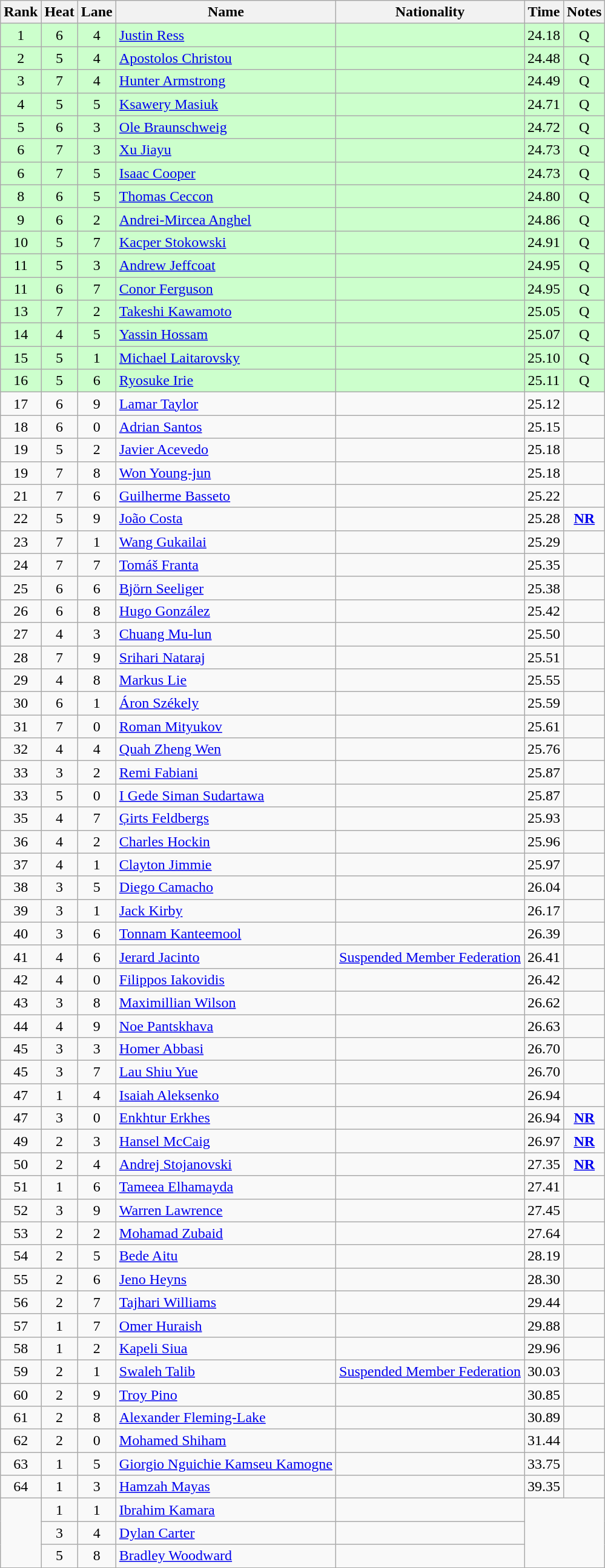<table class="wikitable sortable" style="text-align:center">
<tr>
<th>Rank</th>
<th>Heat</th>
<th>Lane</th>
<th>Name</th>
<th>Nationality</th>
<th>Time</th>
<th>Notes</th>
</tr>
<tr bgcolor=ccffcc>
<td>1</td>
<td>6</td>
<td>4</td>
<td align=left><a href='#'>Justin Ress</a></td>
<td align=left></td>
<td>24.18</td>
<td>Q</td>
</tr>
<tr bgcolor=ccffcc>
<td>2</td>
<td>5</td>
<td>4</td>
<td align=left><a href='#'>Apostolos Christou</a></td>
<td align=left></td>
<td>24.48</td>
<td>Q</td>
</tr>
<tr bgcolor=ccffcc>
<td>3</td>
<td>7</td>
<td>4</td>
<td align=left><a href='#'>Hunter Armstrong</a></td>
<td align=left></td>
<td>24.49</td>
<td>Q</td>
</tr>
<tr bgcolor=ccffcc>
<td>4</td>
<td>5</td>
<td>5</td>
<td align=left><a href='#'>Ksawery Masiuk</a></td>
<td align=left></td>
<td>24.71</td>
<td>Q</td>
</tr>
<tr bgcolor=ccffcc>
<td>5</td>
<td>6</td>
<td>3</td>
<td align=left><a href='#'>Ole Braunschweig</a></td>
<td align=left></td>
<td>24.72</td>
<td>Q</td>
</tr>
<tr bgcolor=ccffcc>
<td>6</td>
<td>7</td>
<td>3</td>
<td align=left><a href='#'>Xu Jiayu</a></td>
<td align=left></td>
<td>24.73</td>
<td>Q</td>
</tr>
<tr bgcolor=ccffcc>
<td>6</td>
<td>7</td>
<td>5</td>
<td align=left><a href='#'>Isaac Cooper</a></td>
<td align=left></td>
<td>24.73</td>
<td>Q</td>
</tr>
<tr bgcolor=ccffcc>
<td>8</td>
<td>6</td>
<td>5</td>
<td align=left><a href='#'>Thomas Ceccon</a></td>
<td align=left></td>
<td>24.80</td>
<td>Q</td>
</tr>
<tr bgcolor=ccffcc>
<td>9</td>
<td>6</td>
<td>2</td>
<td align=left><a href='#'>Andrei-Mircea Anghel</a></td>
<td align=left></td>
<td>24.86</td>
<td>Q</td>
</tr>
<tr bgcolor=ccffcc>
<td>10</td>
<td>5</td>
<td>7</td>
<td align=left><a href='#'>Kacper Stokowski</a></td>
<td align=left></td>
<td>24.91</td>
<td>Q</td>
</tr>
<tr bgcolor=ccffcc>
<td>11</td>
<td>5</td>
<td>3</td>
<td align=left><a href='#'>Andrew Jeffcoat</a></td>
<td align=left></td>
<td>24.95</td>
<td>Q</td>
</tr>
<tr bgcolor=ccffcc>
<td>11</td>
<td>6</td>
<td>7</td>
<td align=left><a href='#'>Conor Ferguson</a></td>
<td align=left></td>
<td>24.95</td>
<td>Q</td>
</tr>
<tr bgcolor=ccffcc>
<td>13</td>
<td>7</td>
<td>2</td>
<td align=left><a href='#'>Takeshi Kawamoto</a></td>
<td align=left></td>
<td>25.05</td>
<td>Q</td>
</tr>
<tr bgcolor=ccffcc>
<td>14</td>
<td>4</td>
<td>5</td>
<td align=left><a href='#'>Yassin Hossam</a></td>
<td align=left></td>
<td>25.07</td>
<td>Q</td>
</tr>
<tr bgcolor=ccffcc>
<td>15</td>
<td>5</td>
<td>1</td>
<td align=left><a href='#'>Michael Laitarovsky</a></td>
<td align=left></td>
<td>25.10</td>
<td>Q</td>
</tr>
<tr bgcolor=ccffcc>
<td>16</td>
<td>5</td>
<td>6</td>
<td align=left><a href='#'>Ryosuke Irie</a></td>
<td align=left></td>
<td>25.11</td>
<td>Q</td>
</tr>
<tr>
<td>17</td>
<td>6</td>
<td>9</td>
<td align=left><a href='#'>Lamar Taylor</a></td>
<td align=left></td>
<td>25.12</td>
<td></td>
</tr>
<tr>
<td>18</td>
<td>6</td>
<td>0</td>
<td align=left><a href='#'>Adrian Santos</a></td>
<td align=left></td>
<td>25.15</td>
<td></td>
</tr>
<tr>
<td>19</td>
<td>5</td>
<td>2</td>
<td align=left><a href='#'>Javier Acevedo</a></td>
<td align=left></td>
<td>25.18</td>
<td></td>
</tr>
<tr>
<td>19</td>
<td>7</td>
<td>8</td>
<td align=left><a href='#'>Won Young-jun</a></td>
<td align=left></td>
<td>25.18</td>
<td></td>
</tr>
<tr>
<td>21</td>
<td>7</td>
<td>6</td>
<td align=left><a href='#'>Guilherme Basseto</a></td>
<td align=left></td>
<td>25.22</td>
<td></td>
</tr>
<tr>
<td>22</td>
<td>5</td>
<td>9</td>
<td align=left><a href='#'>João Costa</a></td>
<td align=left></td>
<td>25.28</td>
<td><strong><a href='#'>NR</a></strong></td>
</tr>
<tr>
<td>23</td>
<td>7</td>
<td>1</td>
<td align=left><a href='#'>Wang Gukailai</a></td>
<td align=left></td>
<td>25.29</td>
<td></td>
</tr>
<tr>
<td>24</td>
<td>7</td>
<td>7</td>
<td align=left><a href='#'>Tomáš Franta</a></td>
<td align=left></td>
<td>25.35</td>
<td></td>
</tr>
<tr>
<td>25</td>
<td>6</td>
<td>6</td>
<td align=left><a href='#'>Björn Seeliger</a></td>
<td align=left></td>
<td>25.38</td>
<td></td>
</tr>
<tr>
<td>26</td>
<td>6</td>
<td>8</td>
<td align=left><a href='#'>Hugo González</a></td>
<td align=left></td>
<td>25.42</td>
<td></td>
</tr>
<tr>
<td>27</td>
<td>4</td>
<td>3</td>
<td align=left><a href='#'>Chuang Mu-lun</a></td>
<td align=left></td>
<td>25.50</td>
<td></td>
</tr>
<tr>
<td>28</td>
<td>7</td>
<td>9</td>
<td align=left><a href='#'>Srihari Nataraj</a></td>
<td align=left></td>
<td>25.51</td>
<td></td>
</tr>
<tr>
<td>29</td>
<td>4</td>
<td>8</td>
<td align=left><a href='#'>Markus Lie</a></td>
<td align=left></td>
<td>25.55</td>
<td></td>
</tr>
<tr>
<td>30</td>
<td>6</td>
<td>1</td>
<td align=left><a href='#'>Áron Székely</a></td>
<td align=left></td>
<td>25.59</td>
<td></td>
</tr>
<tr>
<td>31</td>
<td>7</td>
<td>0</td>
<td align=left><a href='#'>Roman Mityukov</a></td>
<td align=left></td>
<td>25.61</td>
<td></td>
</tr>
<tr>
<td>32</td>
<td>4</td>
<td>4</td>
<td align=left><a href='#'>Quah Zheng Wen</a></td>
<td align=left></td>
<td>25.76</td>
<td></td>
</tr>
<tr>
<td>33</td>
<td>3</td>
<td>2</td>
<td align=left><a href='#'>Remi Fabiani</a></td>
<td align=left></td>
<td>25.87</td>
<td></td>
</tr>
<tr>
<td>33</td>
<td>5</td>
<td>0</td>
<td align=left><a href='#'>I Gede Siman Sudartawa</a></td>
<td align=left></td>
<td>25.87</td>
<td></td>
</tr>
<tr>
<td>35</td>
<td>4</td>
<td>7</td>
<td align=left><a href='#'>Ģirts Feldbergs</a></td>
<td align=left></td>
<td>25.93</td>
<td></td>
</tr>
<tr>
<td>36</td>
<td>4</td>
<td>2</td>
<td align=left><a href='#'>Charles Hockin</a></td>
<td align=left></td>
<td>25.96</td>
<td></td>
</tr>
<tr>
<td>37</td>
<td>4</td>
<td>1</td>
<td align=left><a href='#'>Clayton Jimmie</a></td>
<td align=left></td>
<td>25.97</td>
<td></td>
</tr>
<tr>
<td>38</td>
<td>3</td>
<td>5</td>
<td align=left><a href='#'>Diego Camacho</a></td>
<td align=left></td>
<td>26.04</td>
<td></td>
</tr>
<tr>
<td>39</td>
<td>3</td>
<td>1</td>
<td align=left><a href='#'>Jack Kirby</a></td>
<td align=left></td>
<td>26.17</td>
<td></td>
</tr>
<tr>
<td>40</td>
<td>3</td>
<td>6</td>
<td align=left><a href='#'>Tonnam Kanteemool</a></td>
<td align=left></td>
<td>26.39</td>
<td></td>
</tr>
<tr>
<td>41</td>
<td>4</td>
<td>6</td>
<td align=left><a href='#'>Jerard Jacinto</a></td>
<td align=left> <a href='#'>Suspended Member Federation</a></td>
<td>26.41</td>
<td></td>
</tr>
<tr>
<td>42</td>
<td>4</td>
<td>0</td>
<td align=left><a href='#'>Filippos Iakovidis</a></td>
<td align=left></td>
<td>26.42</td>
<td></td>
</tr>
<tr>
<td>43</td>
<td>3</td>
<td>8</td>
<td align=left><a href='#'>Maximillian Wilson</a></td>
<td align=left></td>
<td>26.62</td>
<td></td>
</tr>
<tr>
<td>44</td>
<td>4</td>
<td>9</td>
<td align=left><a href='#'>Noe Pantskhava</a></td>
<td align=left></td>
<td>26.63</td>
<td></td>
</tr>
<tr>
<td>45</td>
<td>3</td>
<td>3</td>
<td align=left><a href='#'>Homer Abbasi</a></td>
<td align=left></td>
<td>26.70</td>
<td></td>
</tr>
<tr>
<td>45</td>
<td>3</td>
<td>7</td>
<td align=left><a href='#'>Lau Shiu Yue</a></td>
<td align=left></td>
<td>26.70</td>
<td></td>
</tr>
<tr>
<td>47</td>
<td>1</td>
<td>4</td>
<td align=left><a href='#'>Isaiah Aleksenko</a></td>
<td align=left></td>
<td>26.94</td>
<td></td>
</tr>
<tr>
<td>47</td>
<td>3</td>
<td>0</td>
<td align=left><a href='#'>Enkhtur Erkhes</a></td>
<td align=left></td>
<td>26.94</td>
<td><strong><a href='#'>NR</a></strong></td>
</tr>
<tr>
<td>49</td>
<td>2</td>
<td>3</td>
<td align=left><a href='#'>Hansel McCaig</a></td>
<td align=left></td>
<td>26.97</td>
<td><strong><a href='#'>NR</a></strong></td>
</tr>
<tr>
<td>50</td>
<td>2</td>
<td>4</td>
<td align=left><a href='#'>Andrej Stojanovski</a></td>
<td align=left></td>
<td>27.35</td>
<td><strong><a href='#'>NR</a></strong></td>
</tr>
<tr>
<td>51</td>
<td>1</td>
<td>6</td>
<td align=left><a href='#'>Tameea Elhamayda</a></td>
<td align=left></td>
<td>27.41</td>
<td></td>
</tr>
<tr>
<td>52</td>
<td>3</td>
<td>9</td>
<td align=left><a href='#'>Warren Lawrence</a></td>
<td align=left></td>
<td>27.45</td>
<td></td>
</tr>
<tr>
<td>53</td>
<td>2</td>
<td>2</td>
<td align=left><a href='#'>Mohamad Zubaid</a></td>
<td align=left></td>
<td>27.64</td>
<td></td>
</tr>
<tr>
<td>54</td>
<td>2</td>
<td>5</td>
<td align=left><a href='#'>Bede Aitu</a></td>
<td align=left></td>
<td>28.19</td>
<td></td>
</tr>
<tr>
<td>55</td>
<td>2</td>
<td>6</td>
<td align=left><a href='#'>Jeno Heyns</a></td>
<td align=left></td>
<td>28.30</td>
<td></td>
</tr>
<tr>
<td>56</td>
<td>2</td>
<td>7</td>
<td align=left><a href='#'>Tajhari Williams</a></td>
<td align=left></td>
<td>29.44</td>
<td></td>
</tr>
<tr>
<td>57</td>
<td>1</td>
<td>7</td>
<td align=left><a href='#'>Omer Huraish</a></td>
<td align=left></td>
<td>29.88</td>
<td></td>
</tr>
<tr>
<td>58</td>
<td>1</td>
<td>2</td>
<td align=left><a href='#'>Kapeli Siua</a></td>
<td align=left></td>
<td>29.96</td>
<td></td>
</tr>
<tr>
<td>59</td>
<td>2</td>
<td>1</td>
<td align=left><a href='#'>Swaleh Talib</a></td>
<td align=left> <a href='#'>Suspended Member Federation</a></td>
<td>30.03</td>
<td></td>
</tr>
<tr>
<td>60</td>
<td>2</td>
<td>9</td>
<td align=left><a href='#'>Troy Pino</a></td>
<td align=left></td>
<td>30.85</td>
<td></td>
</tr>
<tr>
<td>61</td>
<td>2</td>
<td>8</td>
<td align=left><a href='#'>Alexander Fleming-Lake</a></td>
<td align=left></td>
<td>30.89</td>
<td></td>
</tr>
<tr>
<td>62</td>
<td>2</td>
<td>0</td>
<td align=left><a href='#'>Mohamed Shiham</a></td>
<td align=left></td>
<td>31.44</td>
<td></td>
</tr>
<tr>
<td>63</td>
<td>1</td>
<td>5</td>
<td align=left><a href='#'>Giorgio Nguichie Kamseu Kamogne</a></td>
<td align=left></td>
<td>33.75</td>
<td></td>
</tr>
<tr>
<td>64</td>
<td>1</td>
<td>3</td>
<td align=left><a href='#'>Hamzah Mayas</a></td>
<td align=left></td>
<td>39.35</td>
<td></td>
</tr>
<tr>
<td rowspan=3></td>
<td>1</td>
<td>1</td>
<td align=left><a href='#'>Ibrahim Kamara</a></td>
<td align=left></td>
<td rowspan=3 colspan=2></td>
</tr>
<tr>
<td>3</td>
<td>4</td>
<td align=left><a href='#'>Dylan Carter</a></td>
<td align=left></td>
</tr>
<tr>
<td>5</td>
<td>8</td>
<td align=left><a href='#'>Bradley Woodward</a></td>
<td align=left></td>
</tr>
</table>
